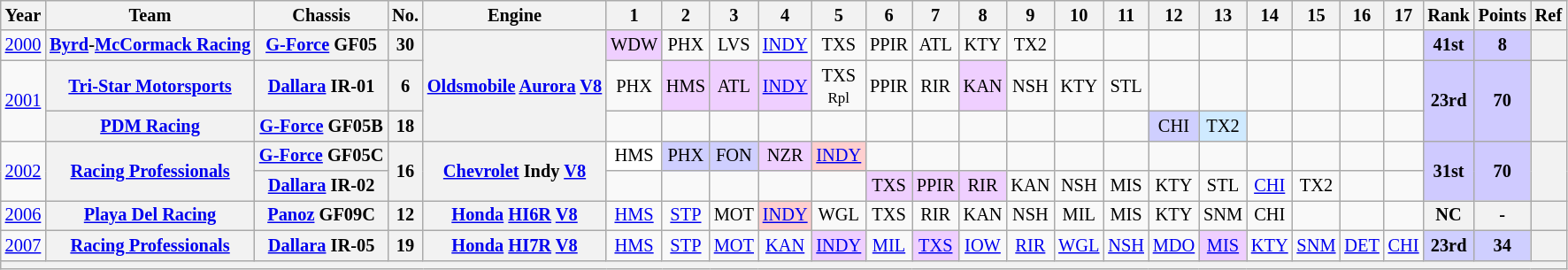<table class="wikitable" style="text-align:center; font-size:85%">
<tr>
<th>Year</th>
<th>Team</th>
<th>Chassis</th>
<th>No.</th>
<th>Engine</th>
<th>1</th>
<th>2</th>
<th>3</th>
<th>4</th>
<th>5</th>
<th>6</th>
<th>7</th>
<th>8</th>
<th>9</th>
<th>10</th>
<th>11</th>
<th>12</th>
<th>13</th>
<th>14</th>
<th>15</th>
<th>16</th>
<th>17</th>
<th>Rank</th>
<th>Points</th>
<th>Ref</th>
</tr>
<tr>
<td><a href='#'>2000</a></td>
<th nowrap><a href='#'>Byrd</a>-<a href='#'>McCormack Racing</a></th>
<th nowrap><a href='#'>G-Force</a> GF05</th>
<th>30</th>
<th rowspan=3><a href='#'>Oldsmobile</a> <a href='#'>Aurora</a> <a href='#'>V8</a></th>
<td style="background:#EFCFFF;">WDW<br></td>
<td>PHX</td>
<td>LVS</td>
<td><a href='#'>INDY</a></td>
<td>TXS</td>
<td>PPIR</td>
<td>ATL</td>
<td>KTY</td>
<td>TX2</td>
<td></td>
<td></td>
<td></td>
<td></td>
<td></td>
<td></td>
<td></td>
<td></td>
<th style="background:#CFCAFF;"><strong>41st</strong></th>
<th style="background:#CFCAFF;"><strong>8</strong></th>
<th></th>
</tr>
<tr>
<td rowspan=2><a href='#'>2001</a></td>
<th nowrap><a href='#'>Tri-Star Motorsports</a></th>
<th nowrap><a href='#'>Dallara</a> IR-01</th>
<th>6</th>
<td>PHX</td>
<td style="background:#EFCFFF;">HMS<br></td>
<td style="background:#EFCFFF;">ATL<br></td>
<td style="background:#EFCFFF;"><a href='#'>INDY</a><br></td>
<td>TXS<br><small>Rpl</small></td>
<td>PPIR</td>
<td>RIR</td>
<td style="background:#EFCFFF;">KAN<br></td>
<td>NSH</td>
<td>KTY</td>
<td>STL</td>
<td></td>
<td></td>
<td></td>
<td></td>
<td></td>
<td></td>
<th rowspan=2 style="background:#CFCAFF;"><strong>23rd</strong></th>
<th rowspan=2 style="background:#CFCAFF;"><strong>70</strong></th>
<th rowspan=2></th>
</tr>
<tr>
<th nowrap><a href='#'>PDM Racing</a></th>
<th nowrap><a href='#'>G-Force</a> GF05B</th>
<th>18</th>
<td></td>
<td></td>
<td></td>
<td></td>
<td></td>
<td></td>
<td></td>
<td></td>
<td></td>
<td></td>
<td></td>
<td style="background:#CFCFFF;">CHI<br></td>
<td style="background:#CFEAFF;">TX2<br></td>
<td></td>
<td></td>
<td></td>
<td></td>
</tr>
<tr>
<td rowspan=2><a href='#'>2002</a></td>
<th rowspan=2 nowrap><a href='#'>Racing Professionals</a></th>
<th nowrap><a href='#'>G-Force</a> GF05C</th>
<th rowspan=2>16</th>
<th rowspan=2 nowrap><a href='#'>Chevrolet</a> Indy <a href='#'>V8</a></th>
<td style="background:#FFFFFF;">HMS<br></td>
<td style="background:#CFCFFF;">PHX<br></td>
<td style="background:#CFCFFF;">FON<br></td>
<td style="background:#EFCFFF;">NZR<br></td>
<td style="background:#FFCFCF;"><a href='#'>INDY</a><br></td>
<td></td>
<td></td>
<td></td>
<td></td>
<td></td>
<td></td>
<td></td>
<td></td>
<td></td>
<td></td>
<td></td>
<td></td>
<th rowspan=2 style="background:#CFCAFF;"><strong>31st</strong></th>
<th rowspan=2 style="background:#CFCAFF;"><strong>70</strong></th>
<th rowspan=2></th>
</tr>
<tr>
<th nowrap><a href='#'>Dallara</a> IR-02</th>
<td></td>
<td></td>
<td></td>
<td></td>
<td></td>
<td style="background:#EFCFFF;">TXS<br></td>
<td style="background:#EFCFFF;">PPIR<br></td>
<td style="background:#EFCFFF;">RIR<br></td>
<td>KAN</td>
<td>NSH</td>
<td>MIS</td>
<td>KTY</td>
<td>STL</td>
<td><a href='#'>CHI</a></td>
<td>TX2</td>
<td></td>
<td></td>
</tr>
<tr>
<td><a href='#'>2006</a></td>
<th nowrap><a href='#'>Playa Del Racing</a></th>
<th nowrap><a href='#'>Panoz</a> GF09C</th>
<th>12</th>
<th><a href='#'>Honda</a> <a href='#'>HI6R</a> <a href='#'>V8</a></th>
<td><a href='#'>HMS</a></td>
<td><a href='#'>STP</a></td>
<td>MOT</td>
<td style="background:#FFCFCF;"><a href='#'>INDY</a><br></td>
<td>WGL</td>
<td>TXS</td>
<td>RIR</td>
<td>KAN</td>
<td>NSH</td>
<td>MIL</td>
<td>MIS</td>
<td>KTY</td>
<td>SNM</td>
<td>CHI</td>
<td></td>
<td></td>
<td></td>
<th>NC</th>
<th>-</th>
<th></th>
</tr>
<tr>
<td><a href='#'>2007</a></td>
<th nowrap><a href='#'>Racing Professionals</a></th>
<th nowrap><a href='#'>Dallara</a> IR-05</th>
<th>19</th>
<th><a href='#'>Honda</a> <a href='#'>HI7R</a> <a href='#'>V8</a></th>
<td><a href='#'>HMS</a></td>
<td><a href='#'>STP</a></td>
<td><a href='#'>MOT</a></td>
<td><a href='#'>KAN</a></td>
<td style="background:#EFCFFF;"><a href='#'>INDY</a><br></td>
<td><a href='#'>MIL</a></td>
<td style="background:#EFCFFF;"><a href='#'>TXS</a><br></td>
<td><a href='#'>IOW</a></td>
<td><a href='#'>RIR</a></td>
<td><a href='#'>WGL</a></td>
<td><a href='#'>NSH</a></td>
<td><a href='#'>MDO</a></td>
<td style="background:#EFCFFF;"><a href='#'>MIS</a><br></td>
<td><a href='#'>KTY</a></td>
<td><a href='#'>SNM</a></td>
<td><a href='#'>DET</a></td>
<td><a href='#'>CHI</a></td>
<th style="background:#CFCFFF;"><strong>23rd</strong></th>
<th style="background:#CFCFFF;"><strong>34</strong></th>
<th></th>
</tr>
<tr>
<th colspan="25"></th>
</tr>
</table>
